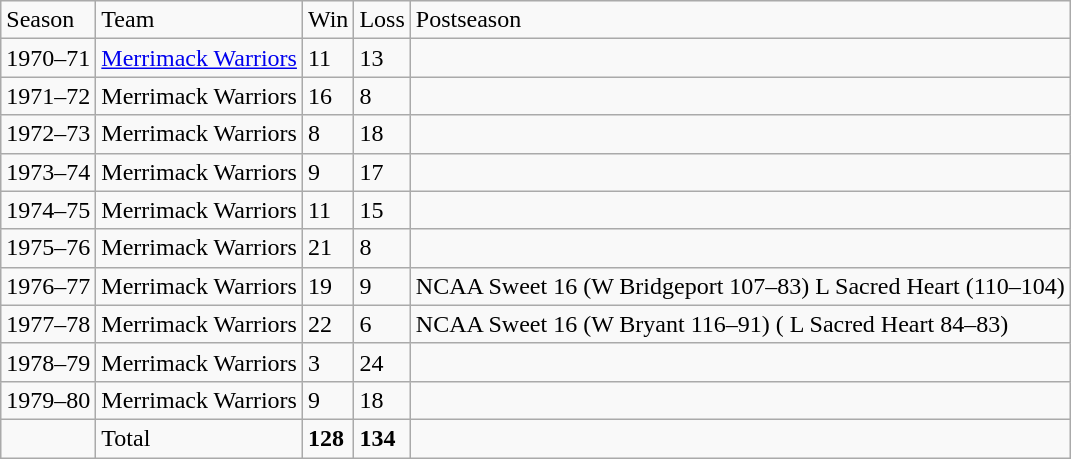<table class="wikitable">
<tr>
<td>Season</td>
<td>Team</td>
<td>Win</td>
<td>Loss</td>
<td>Postseason</td>
</tr>
<tr>
<td>1970–71</td>
<td><a href='#'>Merrimack Warriors</a></td>
<td>11</td>
<td>13</td>
<td></td>
</tr>
<tr>
<td>1971–72</td>
<td>Merrimack Warriors</td>
<td>16</td>
<td>8</td>
<td></td>
</tr>
<tr>
<td>1972–73</td>
<td>Merrimack Warriors</td>
<td>8</td>
<td>18</td>
<td></td>
</tr>
<tr>
<td>1973–74</td>
<td>Merrimack Warriors</td>
<td>9</td>
<td>17</td>
<td></td>
</tr>
<tr>
<td>1974–75</td>
<td>Merrimack Warriors</td>
<td>11</td>
<td>15</td>
<td></td>
</tr>
<tr>
<td>1975–76</td>
<td>Merrimack Warriors</td>
<td>21</td>
<td>8</td>
<td></td>
</tr>
<tr>
<td>1976–77</td>
<td>Merrimack Warriors</td>
<td>19</td>
<td>9</td>
<td>NCAA Sweet 16 (W Bridgeport 107–83) L Sacred Heart (110–104)</td>
</tr>
<tr>
<td>1977–78</td>
<td>Merrimack Warriors</td>
<td>22</td>
<td>6</td>
<td>NCAA Sweet 16 (W Bryant 116–91) ( L Sacred Heart 84–83)</td>
</tr>
<tr>
<td>1978–79</td>
<td>Merrimack Warriors</td>
<td>3</td>
<td>24</td>
<td></td>
</tr>
<tr>
<td>1979–80</td>
<td>Merrimack Warriors</td>
<td>9</td>
<td>18</td>
<td></td>
</tr>
<tr>
<td></td>
<td>Total</td>
<td><strong>128</strong></td>
<td><strong>134</strong></td>
<td></td>
</tr>
</table>
